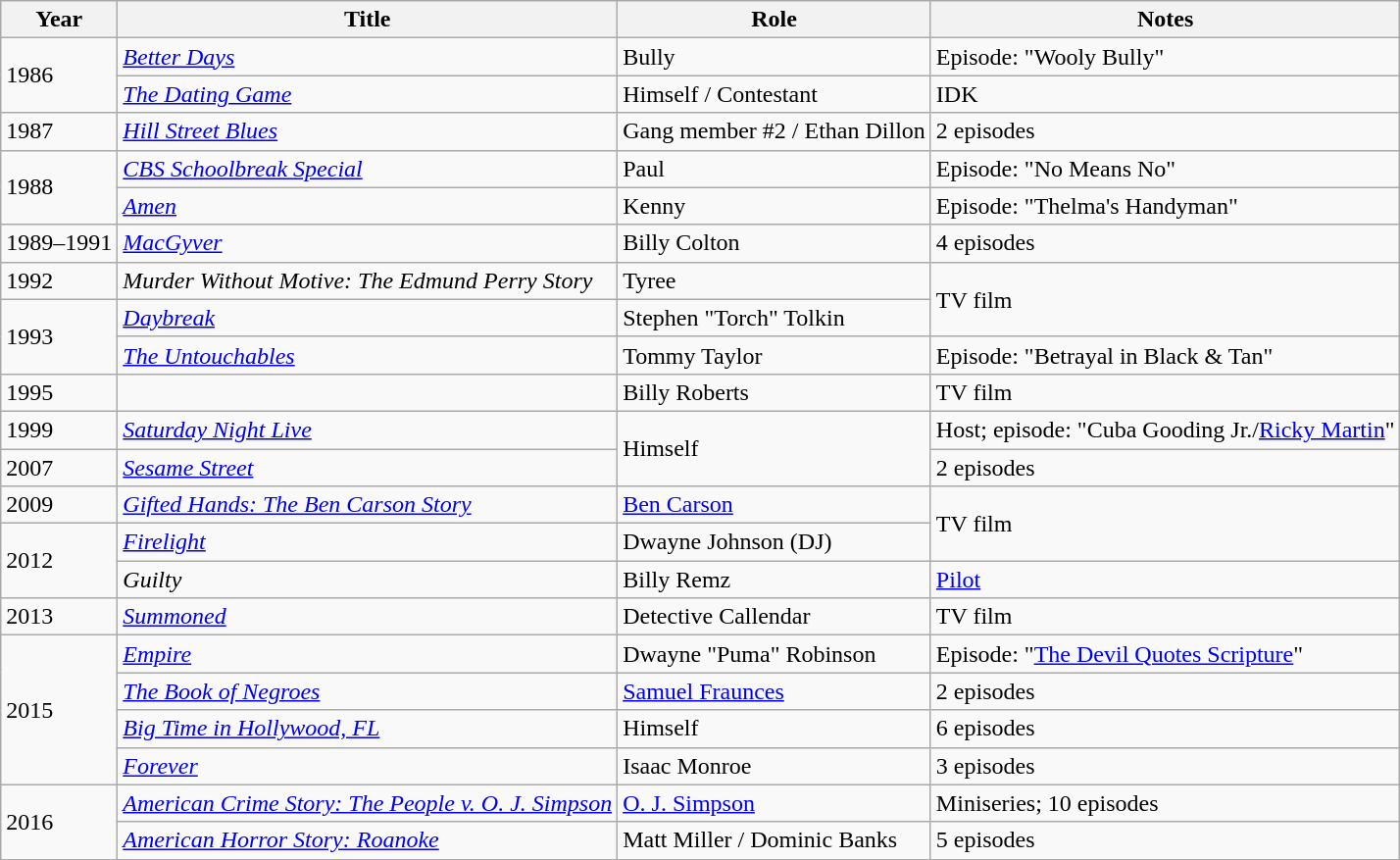<table class="wikitable sortable">
<tr>
<th>Year</th>
<th>Title</th>
<th>Role</th>
<th class="unsortable">Notes</th>
</tr>
<tr>
<td rowspan=2>1986</td>
<td><em><a href='#'>Better Days</a></em></td>
<td>Bully</td>
<td>Episode: "Wooly Bully"</td>
</tr>
<tr>
<td><em><a href='#'>The Dating Game</a></em></td>
<td>Himself / Contestant</td>
<td>IDK </td>
</tr>
<tr>
<td>1987</td>
<td><em><a href='#'>Hill Street Blues</a></em></td>
<td>Gang member #2 / Ethan Dillon</td>
<td>2 episodes</td>
</tr>
<tr>
<td rowspan=2>1988</td>
<td><em><a href='#'>CBS Schoolbreak Special</a></em></td>
<td>Paul</td>
<td>Episode: "No Means No"</td>
</tr>
<tr>
<td><em><a href='#'>Amen</a></em></td>
<td>Kenny</td>
<td>Episode: "Thelma's Handyman"</td>
</tr>
<tr>
<td>1989–1991</td>
<td><em><a href='#'>MacGyver</a></em></td>
<td>Billy Colton</td>
<td>4 episodes</td>
</tr>
<tr>
<td>1992</td>
<td><em>Murder Without Motive: The Edmund Perry Story</em></td>
<td>Tyree</td>
<td rowspan="2">TV film</td>
</tr>
<tr>
<td rowspan=2>1993</td>
<td><em><a href='#'>Daybreak</a></em></td>
<td>Stephen "Torch" Tolkin</td>
</tr>
<tr>
<td><a href='#'><em>The Untouchables</em></a></td>
<td>Tommy Taylor</td>
<td>Episode: "Betrayal in Black & Tan"</td>
</tr>
<tr>
<td>1995</td>
<td><em></em></td>
<td>Billy Roberts</td>
<td>TV film</td>
</tr>
<tr>
<td>1999</td>
<td><em><a href='#'>Saturday Night Live</a></em></td>
<td rowspan="2">Himself</td>
<td>Host; episode: "Cuba Gooding Jr./<a href='#'>Ricky Martin</a>"</td>
</tr>
<tr>
<td>2007</td>
<td><em><a href='#'>Sesame Street</a></em></td>
<td>2 episodes</td>
</tr>
<tr>
<td>2009</td>
<td><em><a href='#'>Gifted Hands: The Ben Carson Story</a></em></td>
<td><a href='#'>Ben Carson</a></td>
<td rowspan="2">TV film</td>
</tr>
<tr>
<td rowspan=2>2012</td>
<td><em><a href='#'>Firelight</a></em></td>
<td>Dwayne Johnson (DJ)</td>
</tr>
<tr>
<td><em>Guilty</em></td>
<td>Billy Remz</td>
<td><a href='#'>Pilot</a></td>
</tr>
<tr>
<td>2013</td>
<td><em><a href='#'>Summoned</a></em></td>
<td>Detective Callendar</td>
<td>TV film</td>
</tr>
<tr>
<td rowspan=4>2015</td>
<td><em><a href='#'>Empire</a></em></td>
<td>Dwayne "Puma" Robinson</td>
<td>Episode: "<a href='#'>The Devil Quotes Scripture</a>"</td>
</tr>
<tr>
<td><em><a href='#'>The Book of Negroes</a></em></td>
<td><a href='#'>Samuel Fraunces</a></td>
<td>2 episodes</td>
</tr>
<tr>
<td><em><a href='#'>Big Time in Hollywood, FL</a></em></td>
<td>Himself</td>
<td>6 episodes</td>
</tr>
<tr>
<td><em><a href='#'>Forever</a></em></td>
<td>Isaac Monroe</td>
<td>3 episodes</td>
</tr>
<tr>
<td rowspan=3>2016</td>
<td><em><a href='#'>American Crime Story: The People v. O. J. Simpson</a></em></td>
<td><a href='#'>O. J. Simpson</a></td>
<td>Miniseries; 10 episodes</td>
</tr>
<tr>
<td><em><a href='#'>American Horror Story: Roanoke</a></em></td>
<td>Matt Miller / Dominic Banks</td>
<td>5 episodes</td>
</tr>
<tr>
</tr>
</table>
